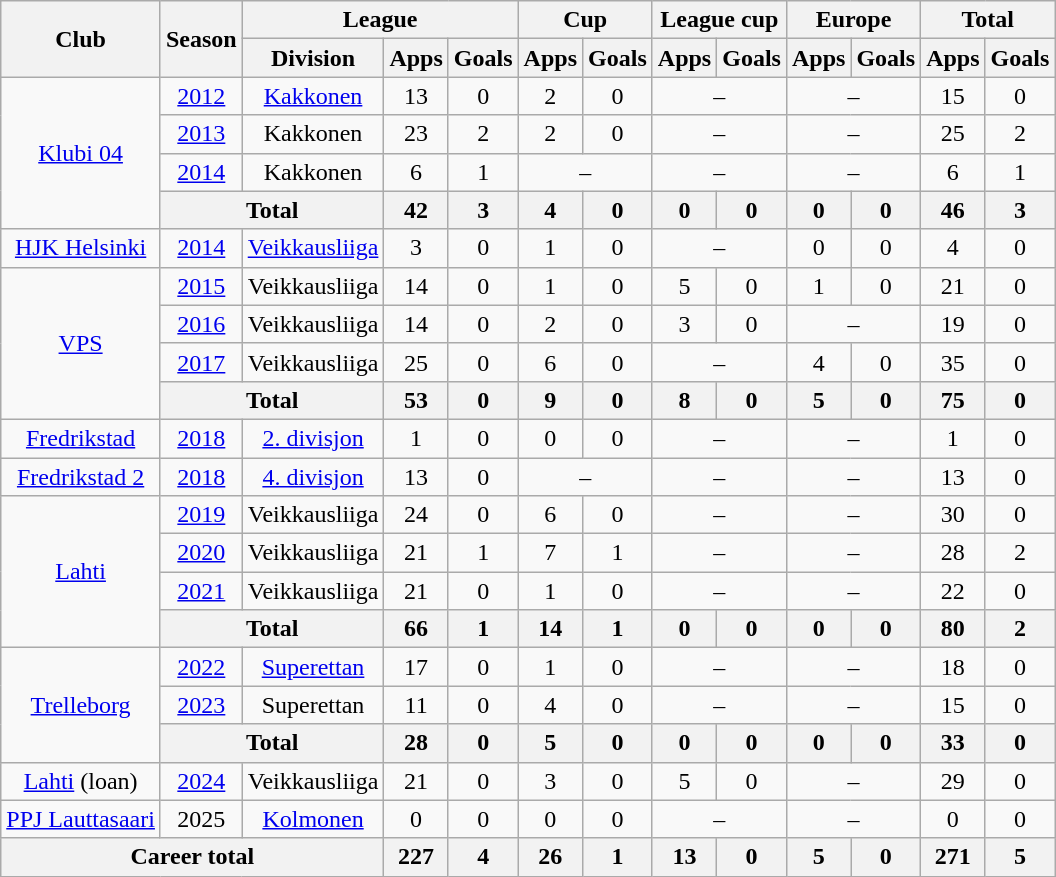<table class="wikitable" style="text-align:center">
<tr>
<th rowspan="2">Club</th>
<th rowspan="2">Season</th>
<th colspan="3">League</th>
<th colspan="2">Cup</th>
<th colspan="2">League cup</th>
<th colspan="2">Europe</th>
<th colspan="2">Total</th>
</tr>
<tr>
<th>Division</th>
<th>Apps</th>
<th>Goals</th>
<th>Apps</th>
<th>Goals</th>
<th>Apps</th>
<th>Goals</th>
<th>Apps</th>
<th>Goals</th>
<th>Apps</th>
<th>Goals</th>
</tr>
<tr>
<td rowspan=4><a href='#'>Klubi 04</a></td>
<td><a href='#'>2012</a></td>
<td><a href='#'>Kakkonen</a></td>
<td>13</td>
<td>0</td>
<td>2</td>
<td>0</td>
<td colspan=2>–</td>
<td colspan=2>–</td>
<td>15</td>
<td>0</td>
</tr>
<tr>
<td><a href='#'>2013</a></td>
<td>Kakkonen</td>
<td>23</td>
<td>2</td>
<td>2</td>
<td>0</td>
<td colspan=2>–</td>
<td colspan=2>–</td>
<td>25</td>
<td>2</td>
</tr>
<tr>
<td><a href='#'>2014</a></td>
<td>Kakkonen</td>
<td>6</td>
<td>1</td>
<td colspan=2>–</td>
<td colspan=2>–</td>
<td colspan=2>–</td>
<td>6</td>
<td>1</td>
</tr>
<tr>
<th colspan=2>Total</th>
<th>42</th>
<th>3</th>
<th>4</th>
<th>0</th>
<th>0</th>
<th>0</th>
<th>0</th>
<th>0</th>
<th>46</th>
<th>3</th>
</tr>
<tr>
<td><a href='#'>HJK Helsinki</a></td>
<td><a href='#'>2014</a></td>
<td><a href='#'>Veikkausliiga</a></td>
<td>3</td>
<td>0</td>
<td>1</td>
<td>0</td>
<td colspan=2>–</td>
<td>0</td>
<td>0</td>
<td>4</td>
<td>0</td>
</tr>
<tr>
<td rowspan=4><a href='#'>VPS</a></td>
<td><a href='#'>2015</a></td>
<td>Veikkausliiga</td>
<td>14</td>
<td>0</td>
<td>1</td>
<td>0</td>
<td>5</td>
<td>0</td>
<td>1</td>
<td>0</td>
<td>21</td>
<td>0</td>
</tr>
<tr>
<td><a href='#'>2016</a></td>
<td>Veikkausliiga</td>
<td>14</td>
<td>0</td>
<td>2</td>
<td>0</td>
<td>3</td>
<td>0</td>
<td colspan=2>–</td>
<td>19</td>
<td>0</td>
</tr>
<tr>
<td><a href='#'>2017</a></td>
<td>Veikkausliiga</td>
<td>25</td>
<td>0</td>
<td>6</td>
<td>0</td>
<td colspan=2>–</td>
<td>4</td>
<td>0</td>
<td>35</td>
<td>0</td>
</tr>
<tr>
<th colspan=2>Total</th>
<th>53</th>
<th>0</th>
<th>9</th>
<th>0</th>
<th>8</th>
<th>0</th>
<th>5</th>
<th>0</th>
<th>75</th>
<th>0</th>
</tr>
<tr>
<td><a href='#'>Fredrikstad</a></td>
<td><a href='#'>2018</a></td>
<td><a href='#'>2. divisjon</a></td>
<td>1</td>
<td>0</td>
<td>0</td>
<td>0</td>
<td colspan=2>–</td>
<td colspan=2>–</td>
<td>1</td>
<td>0</td>
</tr>
<tr>
<td><a href='#'>Fredrikstad 2</a></td>
<td><a href='#'>2018</a></td>
<td><a href='#'>4. divisjon</a></td>
<td>13</td>
<td>0</td>
<td colspan=2>–</td>
<td colspan=2>–</td>
<td colspan=2>–</td>
<td>13</td>
<td>0</td>
</tr>
<tr>
<td rowspan=4><a href='#'>Lahti</a></td>
<td><a href='#'>2019</a></td>
<td>Veikkausliiga</td>
<td>24</td>
<td>0</td>
<td>6</td>
<td>0</td>
<td colspan=2>–</td>
<td colspan=2>–</td>
<td>30</td>
<td>0</td>
</tr>
<tr>
<td><a href='#'>2020</a></td>
<td>Veikkausliiga</td>
<td>21</td>
<td>1</td>
<td>7</td>
<td>1</td>
<td colspan=2>–</td>
<td colspan=2>–</td>
<td>28</td>
<td>2</td>
</tr>
<tr>
<td><a href='#'>2021</a></td>
<td>Veikkausliiga</td>
<td>21</td>
<td>0</td>
<td>1</td>
<td>0</td>
<td colspan=2>–</td>
<td colspan=2>–</td>
<td>22</td>
<td>0</td>
</tr>
<tr>
<th colspan=2>Total</th>
<th>66</th>
<th>1</th>
<th>14</th>
<th>1</th>
<th>0</th>
<th>0</th>
<th>0</th>
<th>0</th>
<th>80</th>
<th>2</th>
</tr>
<tr>
<td rowspan=3><a href='#'>Trelleborg</a></td>
<td><a href='#'>2022</a></td>
<td><a href='#'>Superettan</a></td>
<td>17</td>
<td>0</td>
<td>1</td>
<td>0</td>
<td colspan=2>–</td>
<td colspan=2>–</td>
<td>18</td>
<td>0</td>
</tr>
<tr>
<td><a href='#'>2023</a></td>
<td>Superettan</td>
<td>11</td>
<td>0</td>
<td>4</td>
<td>0</td>
<td colspan=2>–</td>
<td colspan=2>–</td>
<td>15</td>
<td>0</td>
</tr>
<tr>
<th colspan=2>Total</th>
<th>28</th>
<th>0</th>
<th>5</th>
<th>0</th>
<th>0</th>
<th>0</th>
<th>0</th>
<th>0</th>
<th>33</th>
<th>0</th>
</tr>
<tr>
<td><a href='#'>Lahti</a> (loan)</td>
<td><a href='#'>2024</a></td>
<td>Veikkausliiga</td>
<td>21</td>
<td>0</td>
<td>3</td>
<td>0</td>
<td>5</td>
<td>0</td>
<td colspan=2>–</td>
<td>29</td>
<td>0</td>
</tr>
<tr>
<td><a href='#'>PPJ Lauttasaari</a></td>
<td>2025</td>
<td><a href='#'>Kolmonen</a></td>
<td>0</td>
<td>0</td>
<td>0</td>
<td>0</td>
<td colspan=2>–</td>
<td colspan=2>–</td>
<td>0</td>
<td>0</td>
</tr>
<tr>
<th colspan="3">Career total</th>
<th>227</th>
<th>4</th>
<th>26</th>
<th>1</th>
<th>13</th>
<th>0</th>
<th>5</th>
<th>0</th>
<th>271</th>
<th>5</th>
</tr>
</table>
